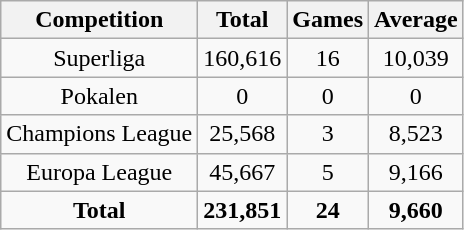<table class="wikitable" style="text-align: center">
<tr>
<th>Competition</th>
<th>Total</th>
<th>Games</th>
<th>Average</th>
</tr>
<tr>
<td>Superliga</td>
<td>160,616</td>
<td>16</td>
<td>10,039</td>
</tr>
<tr>
<td>Pokalen</td>
<td>0</td>
<td>0</td>
<td>0</td>
</tr>
<tr>
<td>Champions League</td>
<td>25,568</td>
<td>3</td>
<td>8,523</td>
</tr>
<tr>
<td>Europa League</td>
<td>45,667</td>
<td>5</td>
<td>9,166</td>
</tr>
<tr>
<td><strong>Total</strong></td>
<td><strong>231,851</strong></td>
<td><strong>24</strong></td>
<td><strong>9,660</strong></td>
</tr>
</table>
